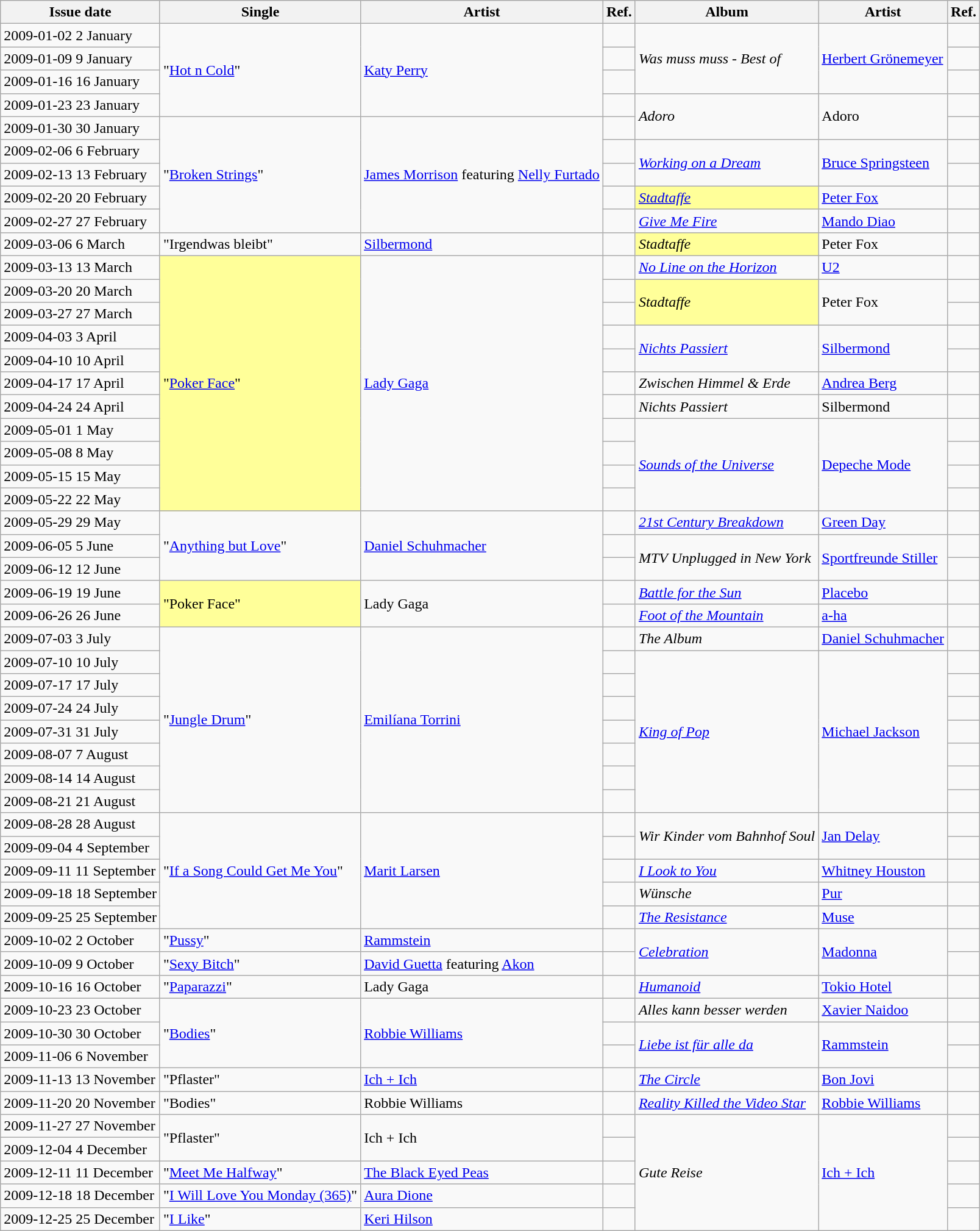<table class="wikitable">
<tr>
<th>Issue date</th>
<th>Single</th>
<th>Artist</th>
<th>Ref.</th>
<th>Album</th>
<th>Artist</th>
<th>Ref.</th>
</tr>
<tr>
<td><span>2009-01-02</span> 2 January</td>
<td rowspan="4">"<a href='#'>Hot n Cold</a>"</td>
<td rowspan="4"><a href='#'>Katy Perry</a></td>
<td align="center"></td>
<td rowspan="3"><em>Was muss muss - Best of</em></td>
<td rowspan="3"><a href='#'>Herbert Grönemeyer</a></td>
<td align="center"></td>
</tr>
<tr>
<td><span>2009-01-09</span> 9 January</td>
<td align="center"></td>
<td align="center"></td>
</tr>
<tr>
<td><span>2009-01-16</span> 16 January</td>
<td align="center"></td>
<td align="center"></td>
</tr>
<tr>
<td><span>2009-01-23</span> 23 January</td>
<td align="center"></td>
<td rowspan="2"><em>Adoro</em></td>
<td rowspan="2">Adoro</td>
<td align="center"></td>
</tr>
<tr>
<td><span>2009-01-30</span> 30 January</td>
<td rowspan="5">"<a href='#'>Broken Strings</a>"</td>
<td rowspan="5"><a href='#'>James Morrison</a> featuring <a href='#'>Nelly Furtado</a></td>
<td align="center"></td>
<td align="center"></td>
</tr>
<tr>
<td><span>2009-02-06</span> 6 February</td>
<td align="center"></td>
<td rowspan="2"><em><a href='#'>Working on a Dream</a></em></td>
<td rowspan="2"><a href='#'>Bruce Springsteen</a></td>
<td align="center"></td>
</tr>
<tr>
<td><span>2009-02-13</span> 13 February</td>
<td align="center"></td>
<td align="center"></td>
</tr>
<tr>
<td><span>2009-02-20</span> 20 February</td>
<td align="center"></td>
<td bgcolor=#FFFF99><em><a href='#'>Stadtaffe</a></em> </td>
<td><a href='#'>Peter Fox</a></td>
<td align="center"></td>
</tr>
<tr>
<td><span>2009-02-27</span> 27 February</td>
<td align="center"></td>
<td><em><a href='#'>Give Me Fire</a></em></td>
<td><a href='#'>Mando Diao</a></td>
<td align="center"></td>
</tr>
<tr>
<td><span>2009-03-06</span> 6 March</td>
<td>"Irgendwas bleibt"</td>
<td><a href='#'>Silbermond</a></td>
<td align="center"></td>
<td bgcolor=#FFFF99><em>Stadtaffe</em> </td>
<td>Peter Fox</td>
<td align="center"></td>
</tr>
<tr>
<td><span>2009-03-13</span> 13 March</td>
<td bgcolor=#FFFF99 rowspan="11">"<a href='#'>Poker Face</a>" </td>
<td rowspan="11"><a href='#'>Lady Gaga</a></td>
<td align="center"></td>
<td><em><a href='#'>No Line on the Horizon</a></em></td>
<td><a href='#'>U2</a></td>
<td align="center"></td>
</tr>
<tr>
<td><span>2009-03-20</span> 20 March</td>
<td align="center"></td>
<td bgcolor=#FFFF99 rowspan="2"><em>Stadtaffe</em> </td>
<td rowspan="2">Peter Fox</td>
<td align="center"></td>
</tr>
<tr>
<td><span>2009-03-27</span> 27 March</td>
<td align="center"></td>
<td align="center"></td>
</tr>
<tr>
<td><span>2009-04-03</span> 3 April</td>
<td align="center"></td>
<td rowspan="2"><em><a href='#'>Nichts Passiert</a></em></td>
<td rowspan="2"><a href='#'>Silbermond</a></td>
<td align="center"></td>
</tr>
<tr>
<td><span>2009-04-10</span> 10 April</td>
<td align="center"></td>
<td align="center"></td>
</tr>
<tr>
<td><span>2009-04-17</span> 17 April</td>
<td align="center"></td>
<td><em>Zwischen Himmel & Erde</em></td>
<td><a href='#'>Andrea Berg</a></td>
<td align="center"></td>
</tr>
<tr>
<td><span>2009-04-24</span> 24 April</td>
<td align="center"></td>
<td><em>Nichts Passiert</em></td>
<td>Silbermond</td>
<td align="center"></td>
</tr>
<tr>
<td><span>2009-05-01</span> 1 May</td>
<td align="center"></td>
<td rowspan="4"><em><a href='#'>Sounds of the Universe</a></em></td>
<td rowspan="4"><a href='#'>Depeche Mode</a></td>
<td align="center"></td>
</tr>
<tr>
<td><span>2009-05-08</span> 8 May</td>
<td align="center"></td>
<td align="center"></td>
</tr>
<tr>
<td><span>2009-05-15</span> 15 May</td>
<td align="center"></td>
<td align="center"></td>
</tr>
<tr>
<td><span>2009-05-22</span> 22 May</td>
<td align="center"></td>
<td align="center"></td>
</tr>
<tr>
<td><span>2009-05-29</span> 29 May</td>
<td rowspan="3">"<a href='#'>Anything but Love</a>"</td>
<td rowspan="3"><a href='#'>Daniel Schuhmacher</a></td>
<td align="center"></td>
<td><em><a href='#'>21st Century Breakdown</a></em></td>
<td><a href='#'>Green Day</a></td>
<td align="center"></td>
</tr>
<tr>
<td><span>2009-06-05</span> 5 June</td>
<td align="center"></td>
<td rowspan="2"><em>MTV Unplugged in New York</em></td>
<td rowspan="2"><a href='#'>Sportfreunde Stiller</a></td>
<td align="center"></td>
</tr>
<tr>
<td><span>2009-06-12</span> 12 June</td>
<td align="center"></td>
<td align="center"></td>
</tr>
<tr>
<td><span>2009-06-19</span> 19 June</td>
<td bgcolor=#FFFF99 rowspan="2">"Poker Face" </td>
<td rowspan="2">Lady Gaga</td>
<td align="center"></td>
<td><em><a href='#'>Battle for the Sun</a></em></td>
<td><a href='#'>Placebo</a></td>
<td align="center"></td>
</tr>
<tr>
<td><span>2009-06-26</span> 26 June</td>
<td align="center"></td>
<td><em><a href='#'>Foot of the Mountain</a></em></td>
<td><a href='#'>a-ha</a></td>
<td align="center"></td>
</tr>
<tr>
<td><span>2009-07-03</span> 3 July</td>
<td rowspan="8">"<a href='#'>Jungle Drum</a>"</td>
<td rowspan="8"><a href='#'>Emilíana Torrini</a></td>
<td align="center"></td>
<td><em>The Album</em></td>
<td><a href='#'>Daniel Schuhmacher</a></td>
<td align="center"></td>
</tr>
<tr>
<td><span>2009-07-10</span> 10 July</td>
<td align="center"></td>
<td rowspan="7"><em><a href='#'>King of Pop</a></em></td>
<td rowspan="7"><a href='#'>Michael Jackson</a></td>
<td align="center"></td>
</tr>
<tr>
<td><span>2009-07-17</span> 17 July</td>
<td align="center"></td>
<td align="center"></td>
</tr>
<tr>
<td><span>2009-07-24</span> 24 July</td>
<td align="center"></td>
<td align="center"></td>
</tr>
<tr>
<td><span>2009-07-31</span> 31 July</td>
<td align="center"></td>
<td align="center"></td>
</tr>
<tr>
<td><span>2009-08-07</span> 7 August</td>
<td align="center"></td>
<td align="center"></td>
</tr>
<tr>
<td><span>2009-08-14</span> 14 August</td>
<td align="center"></td>
<td align="center"></td>
</tr>
<tr>
<td><span>2009-08-21</span> 21 August</td>
<td align="center"></td>
<td align="center"></td>
</tr>
<tr>
<td><span>2009-08-28</span> 28 August</td>
<td rowspan="5">"<a href='#'>If a Song Could Get Me You</a>"</td>
<td rowspan="5"><a href='#'>Marit Larsen</a></td>
<td align="center"></td>
<td rowspan="2"><em>Wir Kinder vom Bahnhof Soul</em></td>
<td rowspan="2"><a href='#'>Jan Delay</a></td>
<td align="center"></td>
</tr>
<tr>
<td><span>2009-09-04</span> 4 September</td>
<td align="center"></td>
<td align="center"></td>
</tr>
<tr>
<td><span>2009-09-11</span> 11 September</td>
<td align="center"></td>
<td><em><a href='#'>I Look to You</a></em></td>
<td><a href='#'>Whitney Houston</a></td>
<td align="center"></td>
</tr>
<tr>
<td><span>2009-09-18</span> 18 September</td>
<td align="center"></td>
<td><em>Wünsche</em></td>
<td><a href='#'>Pur</a></td>
<td align="center"></td>
</tr>
<tr>
<td><span>2009-09-25</span> 25 September</td>
<td align="center"></td>
<td><em><a href='#'>The Resistance</a></em></td>
<td><a href='#'>Muse</a></td>
<td align="center"></td>
</tr>
<tr>
<td><span>2009-10-02</span> 2 October</td>
<td rowspan="">"<a href='#'>Pussy</a>"</td>
<td rowspan=""><a href='#'>Rammstein</a></td>
<td align="center"></td>
<td rowspan="2"><em><a href='#'>Celebration</a></em></td>
<td rowspan="2"><a href='#'>Madonna</a></td>
<td align="center"></td>
</tr>
<tr>
<td><span>2009-10-09</span> 9 October</td>
<td rowspan="">"<a href='#'>Sexy Bitch</a>"</td>
<td rowspan=""><a href='#'>David Guetta</a> featuring <a href='#'>Akon</a></td>
<td align="center"></td>
<td align="center"></td>
</tr>
<tr>
<td><span>2009-10-16</span> 16 October</td>
<td rowspan="">"<a href='#'>Paparazzi</a>"</td>
<td rowspan="">Lady Gaga</td>
<td align="center"></td>
<td><em><a href='#'>Humanoid</a></em></td>
<td><a href='#'>Tokio Hotel</a></td>
<td align="center"></td>
</tr>
<tr>
<td><span>2009-10-23</span> 23 October</td>
<td rowspan="3">"<a href='#'>Bodies</a>"</td>
<td rowspan="3"><a href='#'>Robbie Williams</a></td>
<td align="center"></td>
<td><em>Alles kann besser werden</em></td>
<td><a href='#'>Xavier Naidoo</a></td>
<td align="center"></td>
</tr>
<tr>
<td><span>2009-10-30</span> 30 October</td>
<td align="center"></td>
<td rowspan="2"><em><a href='#'>Liebe ist für alle da</a></em></td>
<td rowspan="2"><a href='#'>Rammstein</a></td>
<td align="center"></td>
</tr>
<tr>
<td><span>2009-11-06</span> 6 November</td>
<td align="center"></td>
<td align="center"></td>
</tr>
<tr>
<td><span>2009-11-13</span> 13 November</td>
<td rowspan="">"Pflaster"</td>
<td rowspan=""><a href='#'>Ich + Ich</a></td>
<td align="center"></td>
<td><em><a href='#'>The Circle</a></em></td>
<td><a href='#'>Bon Jovi</a></td>
<td align="center"></td>
</tr>
<tr>
<td><span>2009-11-20</span> 20 November</td>
<td rowspan="">"Bodies"</td>
<td rowspan="">Robbie Williams</td>
<td align="center"></td>
<td><em><a href='#'>Reality Killed the Video Star</a></em></td>
<td><a href='#'>Robbie Williams</a></td>
<td align="center"></td>
</tr>
<tr>
<td><span>2009-11-27</span> 27 November</td>
<td rowspan="2">"Pflaster"</td>
<td rowspan="2">Ich + Ich</td>
<td align="center"></td>
<td rowspan="5"><em>Gute Reise</em></td>
<td rowspan="5"><a href='#'>Ich + Ich</a></td>
<td align="center"></td>
</tr>
<tr>
<td><span>2009-12-04</span> 4 December</td>
<td align="center"></td>
<td align="center"></td>
</tr>
<tr>
<td><span>2009-12-11</span> 11 December</td>
<td rowspan="">"<a href='#'>Meet Me Halfway</a>"</td>
<td rowspan=""><a href='#'>The Black Eyed Peas</a></td>
<td align="center"></td>
<td align="center"></td>
</tr>
<tr>
<td><span>2009-12-18</span> 18 December</td>
<td rowspan="">"<a href='#'>I Will Love You Monday (365)</a>"</td>
<td rowspan=""><a href='#'>Aura Dione</a></td>
<td align="center"></td>
<td align="center"></td>
</tr>
<tr>
<td><span>2009-12-25</span> 25 December</td>
<td rowspan="">"<a href='#'>I Like</a>"</td>
<td rowspan=""><a href='#'>Keri Hilson</a></td>
<td align="center"></td>
<td align="center"></td>
</tr>
</table>
